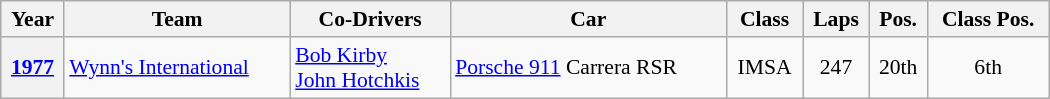<table class="wikitable" style="text-align:center; font-size:90%; width:700px">
<tr>
<th>Year</th>
<th>Team</th>
<th>Co-Drivers</th>
<th>Car</th>
<th>Class</th>
<th>Laps</th>
<th>Pos.</th>
<th>Class Pos.</th>
</tr>
<tr>
<th><a href='#'>1977</a></th>
<td align="left"> <a href='#'>Wynn's International</a></td>
<td align="left"> <a href='#'>Bob Kirby</a><br> <a href='#'>John Hotchkis</a></td>
<td align="left"><a href='#'>Porsche 911</a> Carrera RSR</td>
<td>IMSA</td>
<td>247</td>
<td>20th</td>
<td>6th</td>
</tr>
</table>
